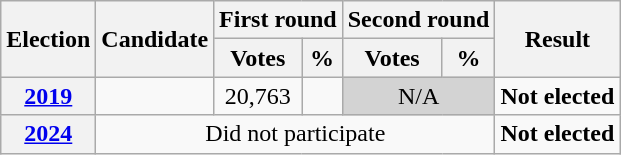<table class="wikitable" style="text-align:center">
<tr>
<th rowspan="2"><strong>Election</strong></th>
<th rowspan="2">Candidate</th>
<th colspan="2" scope="col">First round</th>
<th colspan="2">Second round</th>
<th rowspan="2">Result</th>
</tr>
<tr>
<th><strong>Votes</strong></th>
<th><strong>%</strong></th>
<th><strong>Votes</strong></th>
<th><strong>%</strong></th>
</tr>
<tr>
<th><a href='#'>2019</a></th>
<td></td>
<td>20,763</td>
<td></td>
<td colspan="2" bgcolor="lightgrey">N/A</td>
<td><strong>Not elected</strong> </td>
</tr>
<tr>
<th><a href='#'>2024</a></th>
<td colspan="5">Did not participate</td>
<td><strong>Not elected</strong> </td>
</tr>
</table>
